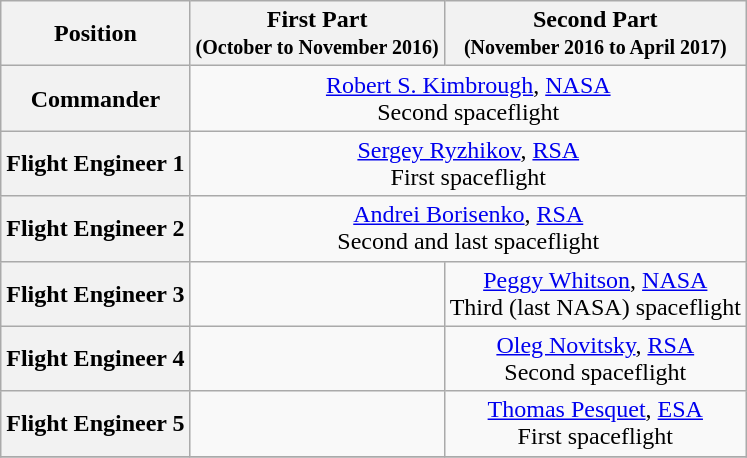<table class="wikitable">
<tr>
<th>Position</th>
<th>First Part<br><small>(October to November 2016)</small></th>
<th>Second Part<br><small>(November 2016 to April 2017)</small></th>
</tr>
<tr>
<th>Commander</th>
<td colspan=2 align=center> <a href='#'>Robert S. Kimbrough</a>, <a href='#'>NASA</a><br>Second spaceflight</td>
</tr>
<tr>
<th>Flight Engineer 1</th>
<td colspan=2 align=center> <a href='#'>Sergey Ryzhikov</a>, <a href='#'>RSA</a><br>First spaceflight</td>
</tr>
<tr>
<th>Flight Engineer 2</th>
<td colspan=2 align=center> <a href='#'>Andrei Borisenko</a>, <a href='#'>RSA</a><br>Second and last spaceflight</td>
</tr>
<tr>
<th>Flight Engineer 3</th>
<td></td>
<td align=center> <a href='#'>Peggy Whitson</a>, <a href='#'>NASA</a><br>Third (last NASA) spaceflight</td>
</tr>
<tr>
<th>Flight Engineer 4</th>
<td></td>
<td align=center> <a href='#'>Oleg Novitsky</a>, <a href='#'>RSA</a><br>Second spaceflight</td>
</tr>
<tr>
<th>Flight Engineer 5</th>
<td></td>
<td align=center> <a href='#'>Thomas Pesquet</a>, <a href='#'>ESA</a><br>First spaceflight</td>
</tr>
<tr>
</tr>
</table>
